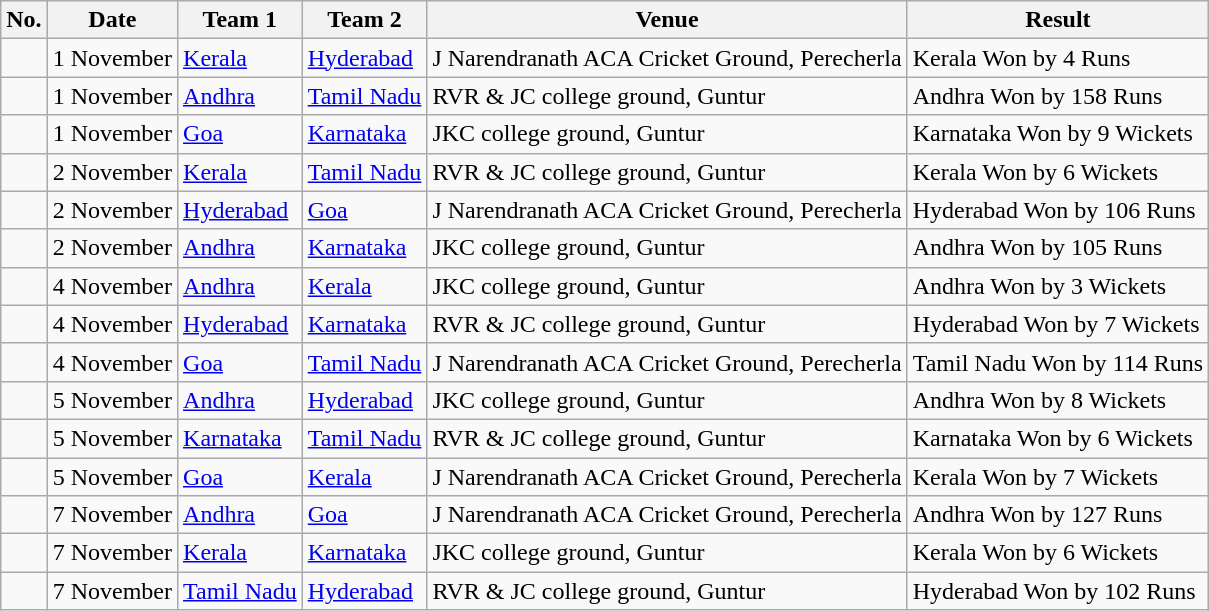<table class="wikitable collapsible collapsed">
<tr>
<th>No.</th>
<th>Date</th>
<th>Team 1</th>
<th>Team 2</th>
<th>Venue</th>
<th>Result</th>
</tr>
<tr>
<td> </td>
<td>1 November</td>
<td><a href='#'>Kerala</a></td>
<td><a href='#'>Hyderabad</a></td>
<td>J Narendranath ACA Cricket Ground, Perecherla</td>
<td>Kerala Won by 4 Runs</td>
</tr>
<tr>
<td> </td>
<td>1 November</td>
<td><a href='#'>Andhra</a></td>
<td><a href='#'>Tamil Nadu</a></td>
<td>RVR & JC college ground, Guntur</td>
<td>Andhra Won by 158 Runs</td>
</tr>
<tr>
<td> </td>
<td>1 November</td>
<td><a href='#'>Goa</a></td>
<td><a href='#'>Karnataka</a></td>
<td>JKC college ground, Guntur</td>
<td>Karnataka Won by 9 Wickets</td>
</tr>
<tr>
<td> </td>
<td>2 November</td>
<td><a href='#'>Kerala</a></td>
<td><a href='#'>Tamil Nadu</a></td>
<td>RVR & JC college ground, Guntur</td>
<td>Kerala Won by 6 Wickets</td>
</tr>
<tr>
<td> </td>
<td>2 November</td>
<td><a href='#'>Hyderabad</a></td>
<td><a href='#'>Goa</a></td>
<td>J Narendranath ACA Cricket Ground, Perecherla</td>
<td>Hyderabad Won by 106 Runs</td>
</tr>
<tr>
<td> </td>
<td>2 November</td>
<td><a href='#'>Andhra</a></td>
<td><a href='#'>Karnataka</a></td>
<td>JKC college ground, Guntur</td>
<td>Andhra Won by 105 Runs</td>
</tr>
<tr>
<td> </td>
<td>4 November</td>
<td><a href='#'>Andhra</a></td>
<td><a href='#'>Kerala</a></td>
<td>JKC college ground, Guntur</td>
<td>Andhra Won by 3 Wickets</td>
</tr>
<tr>
<td> </td>
<td>4 November</td>
<td><a href='#'>Hyderabad</a></td>
<td><a href='#'>Karnataka</a></td>
<td>RVR & JC college ground, Guntur</td>
<td>Hyderabad Won by 7 Wickets</td>
</tr>
<tr>
<td> </td>
<td>4 November</td>
<td><a href='#'>Goa</a></td>
<td><a href='#'>Tamil Nadu</a></td>
<td>J Narendranath ACA Cricket Ground, Perecherla</td>
<td>Tamil Nadu Won by 114 Runs</td>
</tr>
<tr>
<td> </td>
<td>5 November</td>
<td><a href='#'>Andhra</a></td>
<td><a href='#'>Hyderabad</a></td>
<td>JKC college ground, Guntur</td>
<td>Andhra Won by 8 Wickets</td>
</tr>
<tr>
<td> </td>
<td>5 November</td>
<td><a href='#'>Karnataka</a></td>
<td><a href='#'>Tamil Nadu</a></td>
<td>RVR & JC college ground, Guntur</td>
<td>Karnataka Won by 6 Wickets</td>
</tr>
<tr>
<td> </td>
<td>5 November</td>
<td><a href='#'>Goa</a></td>
<td><a href='#'>Kerala</a></td>
<td>J Narendranath ACA Cricket Ground, Perecherla</td>
<td>Kerala Won by 7 Wickets</td>
</tr>
<tr>
<td> </td>
<td>7 November</td>
<td><a href='#'>Andhra</a></td>
<td><a href='#'>Goa</a></td>
<td>J Narendranath ACA Cricket Ground, Perecherla</td>
<td>Andhra Won by 127 Runs</td>
</tr>
<tr>
<td> </td>
<td>7 November</td>
<td><a href='#'>Kerala</a></td>
<td><a href='#'>Karnataka</a></td>
<td>JKC college ground, Guntur</td>
<td>Kerala Won by 6 Wickets</td>
</tr>
<tr>
<td> </td>
<td>7 November</td>
<td><a href='#'>Tamil Nadu</a></td>
<td><a href='#'>Hyderabad</a></td>
<td>RVR & JC college ground, Guntur</td>
<td>Hyderabad Won by 102 Runs</td>
</tr>
</table>
